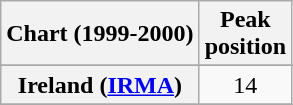<table class="wikitable sortable plainrowheaders">
<tr>
<th>Chart (1999-2000)</th>
<th>Peak<br>position</th>
</tr>
<tr>
</tr>
<tr>
<th scope="row">Ireland (<a href='#'>IRMA</a>)</th>
<td align="center">14</td>
</tr>
<tr>
</tr>
<tr>
</tr>
<tr>
</tr>
<tr>
</tr>
<tr>
</tr>
<tr>
</tr>
<tr>
</tr>
</table>
